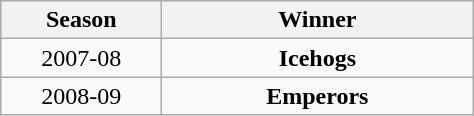<table class="wikitable" style="text-align: center;">
<tr>
<th width=100><strong>Season</strong></th>
<th width=200><strong>Winner</strong></th>
</tr>
<tr>
<td>2007-08</td>
<td><strong>Icehogs</strong></td>
</tr>
<tr>
<td>2008-09</td>
<td><strong>Emperors</strong></td>
</tr>
</table>
